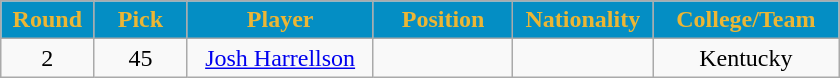<table class="wikitable sortable sortable">
<tr>
<th style="background:#048EC4; color:#ECB634" width="10%">Round</th>
<th style="background:#048EC4; color:#ECB634" width="10%">Pick</th>
<th style="background:#048EC4; color:#ECB634" width="20%">Player</th>
<th style="background:#048EC4; color:#ECB634" width="15%">Position</th>
<th style="background:#048EC4; color:#ECB634" width="15%">Nationality</th>
<th style="background:#048EC4; color:#ECB634" width="20%">College/Team</th>
</tr>
<tr style="text-align: center">
<td>2</td>
<td>45</td>
<td><a href='#'>Josh Harrellson</a></td>
<td></td>
<td></td>
<td>Kentucky</td>
</tr>
</table>
